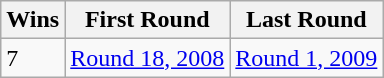<table class="wikitable">
<tr>
<th>Wins</th>
<th>First Round</th>
<th>Last Round</th>
</tr>
<tr>
<td>7</td>
<td><a href='#'>Round 18, 2008</a></td>
<td><a href='#'>Round 1, 2009</a></td>
</tr>
</table>
